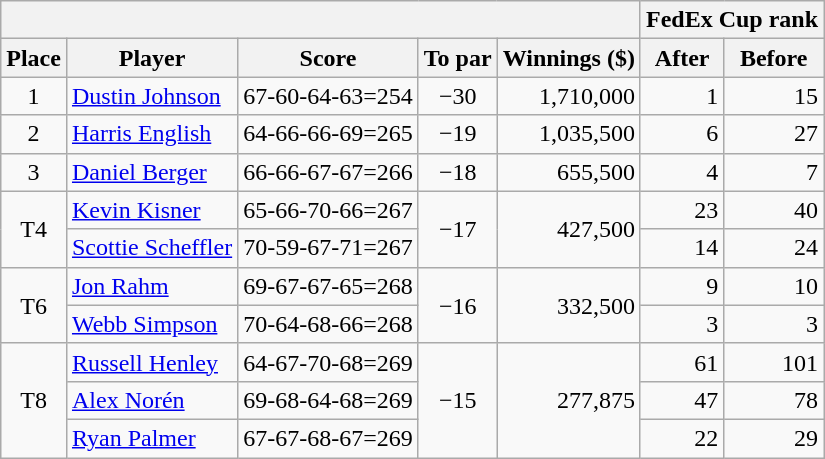<table class=wikitable>
<tr>
<th colspan=5></th>
<th colspan=2>FedEx Cup rank</th>
</tr>
<tr>
<th>Place</th>
<th>Player</th>
<th>Score</th>
<th>To par</th>
<th>Winnings ($)</th>
<th>After</th>
<th>Before</th>
</tr>
<tr>
<td align=center>1</td>
<td> <a href='#'>Dustin Johnson</a></td>
<td>67-60-64-63=254</td>
<td align=center>−30</td>
<td align=right>1,710,000</td>
<td align=right>1</td>
<td align=right>15</td>
</tr>
<tr>
<td align=center>2</td>
<td> <a href='#'>Harris English</a></td>
<td>64-66-66-69=265</td>
<td align=center>−19</td>
<td align=right>1,035,500</td>
<td align=right>6</td>
<td align=right>27</td>
</tr>
<tr>
<td align=center>3</td>
<td> <a href='#'>Daniel Berger</a></td>
<td>66-66-67-67=266</td>
<td align=center>−18</td>
<td align=right>655,500</td>
<td align=right>4</td>
<td align=right>7</td>
</tr>
<tr>
<td rowspan=2 align=center>T4</td>
<td> <a href='#'>Kevin Kisner</a></td>
<td>65-66-70-66=267</td>
<td rowspan=2 align=center>−17</td>
<td rowspan=2 align=right>427,500</td>
<td align=right>23</td>
<td align=right>40</td>
</tr>
<tr>
<td> <a href='#'>Scottie Scheffler</a></td>
<td>70-59-67-71=267</td>
<td align=right>14</td>
<td align=right>24</td>
</tr>
<tr>
<td rowspan=2 align=center>T6</td>
<td> <a href='#'>Jon Rahm</a></td>
<td>69-67-67-65=268</td>
<td rowspan=2 align=center>−16</td>
<td rowspan=2 align=right>332,500</td>
<td align=right>9</td>
<td align=right>10</td>
</tr>
<tr>
<td> <a href='#'>Webb Simpson</a></td>
<td>70-64-68-66=268</td>
<td align=right>3</td>
<td align=right>3</td>
</tr>
<tr>
<td rowspan=3 align=center>T8</td>
<td> <a href='#'>Russell Henley</a></td>
<td>64-67-70-68=269</td>
<td rowspan=3 align=center>−15</td>
<td rowspan=3 align=right>277,875</td>
<td align=right>61</td>
<td align=right>101</td>
</tr>
<tr>
<td> <a href='#'>Alex Norén</a></td>
<td>69-68-64-68=269</td>
<td align=right>47</td>
<td align=right>78</td>
</tr>
<tr>
<td> <a href='#'>Ryan Palmer</a></td>
<td>67-67-68-67=269</td>
<td align=right>22</td>
<td align=right>29</td>
</tr>
</table>
